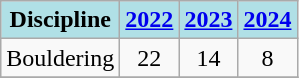<table class="wikitable" style="text-align: center">
<tr>
<th style="background: #b0e0e6">Discipline</th>
<th style="background: #b0e0e6"><a href='#'>2022</a></th>
<th style="background: #b0e0e6"><a href='#'>2023</a></th>
<th style="background: #b0e0e6"><a href='#'>2024</a></th>
</tr>
<tr>
<td align="left">Bouldering</td>
<td>22</td>
<td>14</td>
<td>8</td>
</tr>
<tr>
</tr>
</table>
